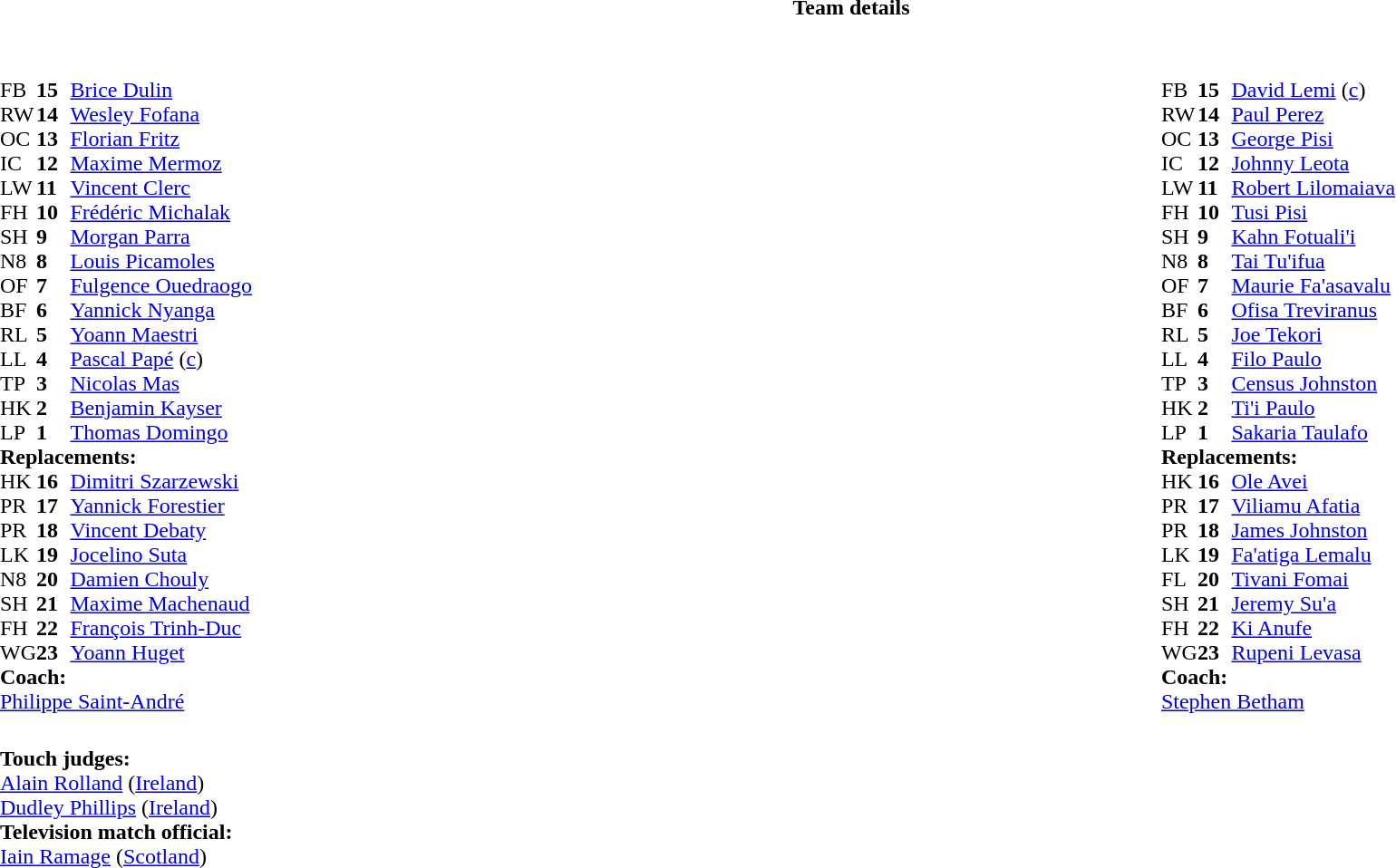<table border="0" width="100%" class="collapsible collapsed">
<tr>
<th>Team details</th>
</tr>
<tr>
<td><br><table width="100%">
<tr>
<td valign="top" width="50%"><br><table style="font-size: 100%" cellspacing="0" cellpadding="0">
<tr>
<th width="25"></th>
<th width="25"></th>
</tr>
<tr>
<td>FB</td>
<td><strong>15</strong></td>
<td><a href='#'>Brice Dulin</a></td>
</tr>
<tr>
<td>RW</td>
<td><strong>14</strong></td>
<td><a href='#'>Wesley Fofana</a></td>
</tr>
<tr>
<td>OC</td>
<td><strong>13</strong></td>
<td><a href='#'>Florian Fritz</a></td>
<td></td>
<td></td>
</tr>
<tr>
<td>IC</td>
<td><strong>12</strong></td>
<td><a href='#'>Maxime Mermoz</a></td>
</tr>
<tr>
<td>LW</td>
<td><strong>11</strong></td>
<td><a href='#'>Vincent Clerc</a></td>
</tr>
<tr>
<td>FH</td>
<td><strong>10</strong></td>
<td><a href='#'>Frédéric Michalak</a></td>
</tr>
<tr>
<td>SH</td>
<td><strong>9</strong></td>
<td><a href='#'>Morgan Parra</a></td>
<td></td>
<td></td>
</tr>
<tr>
<td>N8</td>
<td><strong>8</strong></td>
<td><a href='#'>Louis Picamoles</a></td>
<td></td>
<td></td>
</tr>
<tr>
<td>OF</td>
<td><strong>7</strong></td>
<td><a href='#'>Fulgence Ouedraogo</a></td>
</tr>
<tr>
<td>BF</td>
<td><strong>6</strong></td>
<td><a href='#'>Yannick Nyanga</a></td>
</tr>
<tr>
<td>RL</td>
<td><strong>5</strong></td>
<td><a href='#'>Yoann Maestri</a></td>
<td></td>
<td></td>
</tr>
<tr>
<td>LL</td>
<td><strong>4</strong></td>
<td><a href='#'>Pascal Papé</a> (<a href='#'>c</a>)</td>
</tr>
<tr>
<td>TP</td>
<td><strong>3</strong></td>
<td><a href='#'>Nicolas Mas</a></td>
<td></td>
<td></td>
</tr>
<tr>
<td>HK</td>
<td><strong>2</strong></td>
<td><a href='#'>Benjamin Kayser</a></td>
<td></td>
<td></td>
</tr>
<tr>
<td>LP</td>
<td><strong>1</strong></td>
<td><a href='#'>Thomas Domingo</a></td>
<td></td>
<td></td>
</tr>
<tr>
<td colspan=3><strong>Replacements:</strong></td>
</tr>
<tr>
<td>HK</td>
<td><strong>16</strong></td>
<td><a href='#'>Dimitri Szarzewski</a></td>
<td></td>
<td></td>
</tr>
<tr>
<td>PR</td>
<td><strong>17</strong></td>
<td><a href='#'>Yannick Forestier</a></td>
<td></td>
<td></td>
</tr>
<tr>
<td>PR</td>
<td><strong>18</strong></td>
<td><a href='#'>Vincent Debaty</a></td>
<td></td>
<td></td>
</tr>
<tr>
<td>LK</td>
<td><strong>19</strong></td>
<td><a href='#'>Jocelino Suta</a></td>
<td></td>
<td></td>
</tr>
<tr>
<td>N8</td>
<td><strong>20</strong></td>
<td><a href='#'>Damien Chouly</a></td>
<td></td>
<td></td>
</tr>
<tr>
<td>SH</td>
<td><strong>21</strong></td>
<td><a href='#'>Maxime Machenaud</a></td>
<td></td>
<td></td>
</tr>
<tr>
<td>FH</td>
<td><strong>22</strong></td>
<td><a href='#'>François Trinh-Duc</a></td>
</tr>
<tr>
<td>WG</td>
<td><strong>23</strong></td>
<td><a href='#'>Yoann Huget</a></td>
<td></td>
<td></td>
</tr>
<tr>
<td colspan=3><strong>Coach:</strong></td>
</tr>
<tr>
<td colspan="4"><a href='#'>Philippe Saint-André</a></td>
</tr>
</table>
</td>
<td valign="top" width="50%"><br><table style="font-size: 100%" cellspacing="0" cellpadding="0" align="center">
<tr>
<th width="25"></th>
<th width="25"></th>
</tr>
<tr>
<td>FB</td>
<td><strong>15</strong></td>
<td><a href='#'>David Lemi</a> (<a href='#'>c</a>)</td>
</tr>
<tr>
<td>RW</td>
<td><strong>14</strong></td>
<td><a href='#'>Paul Perez</a></td>
</tr>
<tr>
<td>OC</td>
<td><strong>13</strong></td>
<td><a href='#'>George Pisi</a></td>
</tr>
<tr>
<td>IC</td>
<td><strong>12</strong></td>
<td><a href='#'>Johnny Leota</a></td>
<td></td>
<td colspan="2"></td>
<td></td>
</tr>
<tr>
<td>LW</td>
<td><strong>11</strong></td>
<td><a href='#'>Robert Lilomaiava</a></td>
</tr>
<tr>
<td>FH</td>
<td><strong>10</strong></td>
<td><a href='#'>Tusi Pisi</a></td>
<td></td>
<td></td>
</tr>
<tr>
<td>SH</td>
<td><strong>9</strong></td>
<td><a href='#'>Kahn Fotuali'i</a></td>
</tr>
<tr>
<td>N8</td>
<td><strong>8</strong></td>
<td><a href='#'>Tai Tu'ifua</a></td>
</tr>
<tr>
<td>OF</td>
<td><strong>7</strong></td>
<td><a href='#'>Maurie Fa'asavalu</a></td>
</tr>
<tr>
<td>BF</td>
<td><strong>6</strong></td>
<td><a href='#'>Ofisa Treviranus</a></td>
<td></td>
<td></td>
</tr>
<tr>
<td>RL</td>
<td><strong>5</strong></td>
<td><a href='#'>Joe Tekori</a></td>
</tr>
<tr>
<td>LL</td>
<td><strong>4</strong></td>
<td><a href='#'>Filo Paulo</a></td>
<td></td>
<td></td>
</tr>
<tr>
<td>TP</td>
<td><strong>3</strong></td>
<td><a href='#'>Census Johnston</a></td>
<td></td>
<td></td>
</tr>
<tr>
<td>HK</td>
<td><strong>2</strong></td>
<td><a href='#'>Ti'i Paulo</a></td>
<td></td>
<td></td>
</tr>
<tr>
<td>LP</td>
<td><strong>1</strong></td>
<td><a href='#'>Sakaria Taulafo</a></td>
</tr>
<tr>
<td colspan=3><strong>Replacements:</strong></td>
</tr>
<tr>
<td>HK</td>
<td><strong>16</strong></td>
<td><a href='#'>Ole Avei</a></td>
<td></td>
<td></td>
</tr>
<tr>
<td>PR</td>
<td><strong>17</strong></td>
<td><a href='#'>Viliamu Afatia</a></td>
</tr>
<tr>
<td>PR</td>
<td><strong>18</strong></td>
<td><a href='#'>James Johnston</a></td>
<td></td>
<td></td>
</tr>
<tr>
<td>LK</td>
<td><strong>19</strong></td>
<td><a href='#'>Fa'atiga Lemalu</a></td>
<td></td>
<td></td>
</tr>
<tr>
<td>FL</td>
<td><strong>20</strong></td>
<td><a href='#'>Tivani Fomai</a></td>
<td></td>
<td></td>
</tr>
<tr>
<td>SH</td>
<td><strong>21</strong></td>
<td><a href='#'>Jeremy Su'a</a></td>
<td></td>
<td></td>
</tr>
<tr>
<td>FH</td>
<td><strong>22</strong></td>
<td><a href='#'>Ki Anufe</a></td>
<td></td>
<td></td>
<td></td>
<td></td>
</tr>
<tr>
<td>WG</td>
<td><strong>23</strong></td>
<td><a href='#'>Rupeni Levasa</a></td>
</tr>
<tr>
<td colspan=3><strong>Coach:</strong></td>
</tr>
<tr>
<td colspan="4"><a href='#'>Stephen Betham</a></td>
</tr>
</table>
</td>
</tr>
</table>
<table width=100% style="font-size: 100%">
<tr>
<td><br><strong>Touch judges:</strong>
<br><a href='#'>Alain Rolland</a> (<a href='#'>Ireland</a>)
<br><a href='#'>Dudley Phillips</a> (<a href='#'>Ireland</a>)
<br><strong>Television match official:</strong>
<br><a href='#'>Iain Ramage</a> (<a href='#'>Scotland</a>)</td>
</tr>
</table>
</td>
</tr>
</table>
